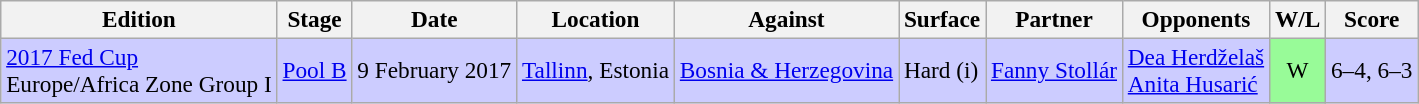<table class=wikitable style=font-size:97%>
<tr>
<th>Edition</th>
<th>Stage</th>
<th>Date</th>
<th>Location</th>
<th>Against</th>
<th>Surface</th>
<th>Partner</th>
<th>Opponents</th>
<th>W/L</th>
<th>Score</th>
</tr>
<tr style="background:#CCCCFF;">
<td><a href='#'>2017 Fed Cup</a> <br> Europe/Africa Zone Group I</td>
<td><a href='#'>Pool B</a></td>
<td>9 February 2017</td>
<td><a href='#'>Tallinn</a>, Estonia</td>
<td> <a href='#'>Bosnia & Herzegovina</a></td>
<td>Hard (i)</td>
<td><a href='#'>Fanny Stollár</a></td>
<td><a href='#'>Dea Herdželaš</a> <br> <a href='#'>Anita Husarić</a></td>
<td style="text-align:center; background:#98fb98;">W</td>
<td>6–4, 6–3</td>
</tr>
</table>
